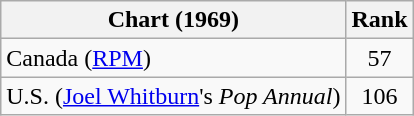<table class="wikitable">
<tr>
<th>Chart (1969)</th>
<th style="text-align:center;">Rank</th>
</tr>
<tr>
<td>Canada (<a href='#'>RPM</a>)</td>
<td style="text-align:center;">57</td>
</tr>
<tr>
<td>U.S. (<a href='#'>Joel Whitburn</a>'s <em>Pop Annual</em>)</td>
<td style="text-align:center;">106</td>
</tr>
</table>
